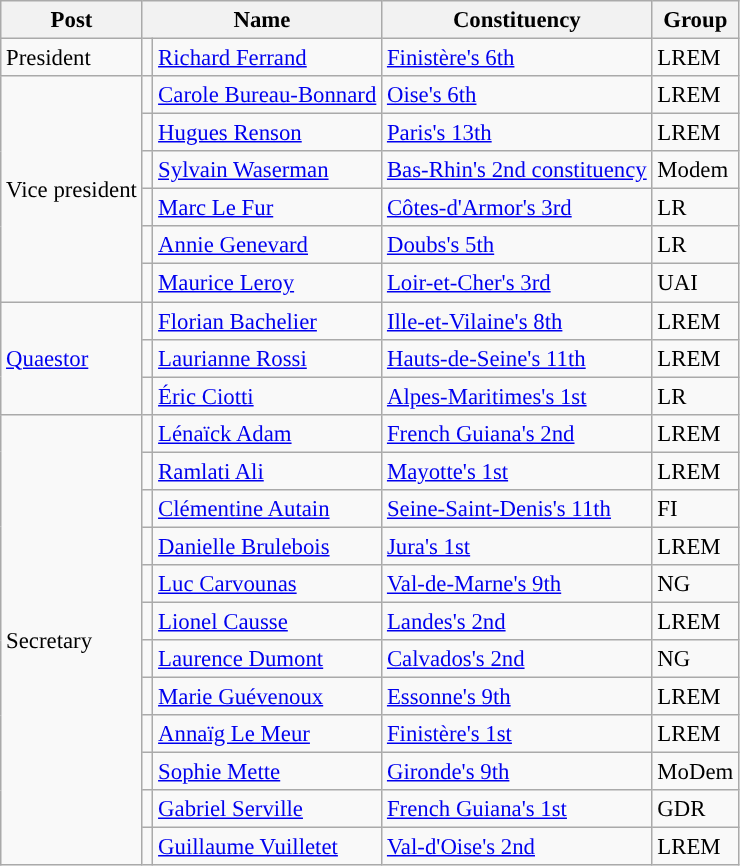<table class="wikitable" style="font-size:95%;">
<tr>
<th>Post</th>
<th colspan=2>Name</th>
<th>Constituency</th>
<th>Group</th>
</tr>
<tr>
<td>President</td>
<td style="background:"></td>
<td><a href='#'>Richard Ferrand</a></td>
<td><a href='#'>Finistère's 6th</a></td>
<td>LREM</td>
</tr>
<tr>
<td rowspan=6>Vice president</td>
<td style="background:"></td>
<td><a href='#'>Carole Bureau-Bonnard</a></td>
<td><a href='#'>Oise's 6th</a></td>
<td>LREM</td>
</tr>
<tr>
<td style="background:"></td>
<td><a href='#'>Hugues Renson</a></td>
<td><a href='#'>Paris's 13th</a></td>
<td>LREM</td>
</tr>
<tr>
<td style="background:"></td>
<td><a href='#'>Sylvain Waserman</a></td>
<td><a href='#'>Bas-Rhin's 2nd constituency</a></td>
<td>Modem</td>
</tr>
<tr>
<td style="background:"></td>
<td><a href='#'>Marc Le Fur</a></td>
<td><a href='#'>Côtes-d'Armor's 3rd</a></td>
<td>LR</td>
</tr>
<tr>
<td style="background:"></td>
<td><a href='#'>Annie Genevard</a></td>
<td><a href='#'>Doubs's 5th</a></td>
<td>LR</td>
</tr>
<tr>
<td style="background:"></td>
<td><a href='#'>Maurice Leroy</a></td>
<td><a href='#'>Loir-et-Cher's 3rd</a></td>
<td>UAI</td>
</tr>
<tr>
<td rowspan=3><a href='#'>Quaestor</a></td>
<td style="background:"></td>
<td><a href='#'>Florian Bachelier</a></td>
<td><a href='#'>Ille-et-Vilaine's 8th</a></td>
<td>LREM</td>
</tr>
<tr>
<td style="background:"></td>
<td><a href='#'>Laurianne Rossi</a></td>
<td><a href='#'>Hauts-de-Seine's 11th</a></td>
<td>LREM</td>
</tr>
<tr>
<td style="background:"></td>
<td><a href='#'>Éric Ciotti</a></td>
<td><a href='#'>Alpes-Maritimes's 1st</a></td>
<td>LR</td>
</tr>
<tr>
<td rowspan=12>Secretary</td>
<td style="background:"></td>
<td><a href='#'>Lénaïck Adam</a></td>
<td><a href='#'>French Guiana's 2nd</a></td>
<td>LREM</td>
</tr>
<tr>
<td style="background:"></td>
<td><a href='#'>Ramlati Ali</a></td>
<td><a href='#'>Mayotte's 1st</a></td>
<td>LREM</td>
</tr>
<tr>
<td style="background:"></td>
<td><a href='#'>Clémentine Autain</a></td>
<td><a href='#'>Seine-Saint-Denis's 11th</a></td>
<td>FI</td>
</tr>
<tr>
<td style="background:"></td>
<td><a href='#'>Danielle Brulebois</a></td>
<td><a href='#'>Jura's 1st</a></td>
<td>LREM</td>
</tr>
<tr>
<td style="background:"></td>
<td><a href='#'>Luc Carvounas</a></td>
<td><a href='#'>Val-de-Marne's 9th</a></td>
<td>NG</td>
</tr>
<tr>
<td style="background:"></td>
<td><a href='#'>Lionel Causse</a></td>
<td><a href='#'>Landes's 2nd</a></td>
<td>LREM</td>
</tr>
<tr>
<td style="background:"></td>
<td><a href='#'>Laurence Dumont</a></td>
<td><a href='#'>Calvados's 2nd</a></td>
<td>NG</td>
</tr>
<tr>
<td style="background:"></td>
<td><a href='#'>Marie Guévenoux</a></td>
<td><a href='#'>Essonne's 9th</a></td>
<td>LREM</td>
</tr>
<tr>
<td style="background:"></td>
<td><a href='#'>Annaïg Le Meur</a></td>
<td><a href='#'>Finistère's 1st</a></td>
<td>LREM</td>
</tr>
<tr>
<td style="background:"></td>
<td><a href='#'>Sophie Mette</a></td>
<td><a href='#'>Gironde's 9th</a></td>
<td>MoDem</td>
</tr>
<tr>
<td style="background:"></td>
<td><a href='#'>Gabriel Serville</a></td>
<td><a href='#'>French Guiana's 1st</a></td>
<td>GDR</td>
</tr>
<tr>
<td style="background:"></td>
<td><a href='#'>Guillaume Vuilletet</a></td>
<td><a href='#'>Val-d'Oise's 2nd</a></td>
<td>LREM</td>
</tr>
</table>
